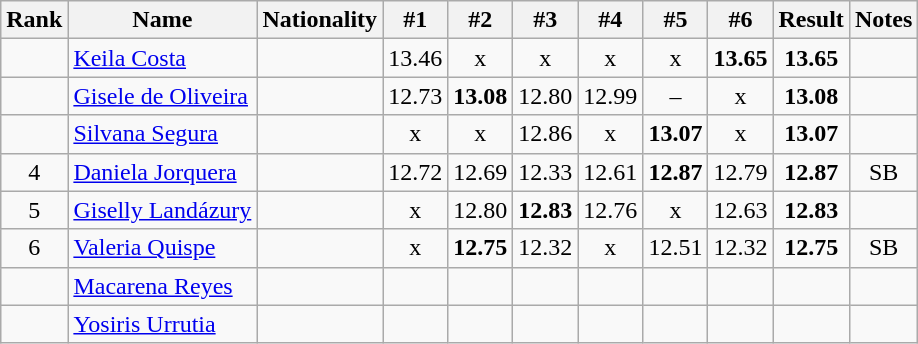<table class="wikitable sortable" style="text-align:center">
<tr>
<th>Rank</th>
<th>Name</th>
<th>Nationality</th>
<th>#1</th>
<th>#2</th>
<th>#3</th>
<th>#4</th>
<th>#5</th>
<th>#6</th>
<th>Result</th>
<th>Notes</th>
</tr>
<tr>
<td></td>
<td align=left><a href='#'>Keila Costa</a></td>
<td align=left></td>
<td>13.46</td>
<td>x</td>
<td>x</td>
<td>x</td>
<td>x</td>
<td><strong>13.65</strong></td>
<td><strong>13.65</strong></td>
<td></td>
</tr>
<tr>
<td></td>
<td align=left><a href='#'>Gisele de Oliveira</a></td>
<td align=left></td>
<td>12.73</td>
<td><strong>13.08</strong></td>
<td>12.80</td>
<td>12.99</td>
<td>–</td>
<td>x</td>
<td><strong>13.08</strong></td>
<td></td>
</tr>
<tr>
<td></td>
<td align=left><a href='#'>Silvana Segura</a></td>
<td align=left></td>
<td>x</td>
<td>x</td>
<td>12.86</td>
<td>x</td>
<td><strong>13.07</strong></td>
<td>x</td>
<td><strong>13.07</strong></td>
<td></td>
</tr>
<tr>
<td>4</td>
<td align=left><a href='#'>Daniela Jorquera</a></td>
<td align=left></td>
<td>12.72</td>
<td>12.69</td>
<td>12.33</td>
<td>12.61</td>
<td><strong>12.87</strong></td>
<td>12.79</td>
<td><strong>12.87</strong></td>
<td>SB</td>
</tr>
<tr>
<td>5</td>
<td align=left><a href='#'>Giselly Landázury</a></td>
<td align=left></td>
<td>x</td>
<td>12.80</td>
<td><strong>12.83</strong></td>
<td>12.76</td>
<td>x</td>
<td>12.63</td>
<td><strong>12.83</strong></td>
<td></td>
</tr>
<tr>
<td>6</td>
<td align=left><a href='#'>Valeria Quispe</a></td>
<td align=left></td>
<td>x</td>
<td><strong>12.75</strong></td>
<td>12.32</td>
<td>x</td>
<td>12.51</td>
<td>12.32</td>
<td><strong>12.75</strong></td>
<td>SB</td>
</tr>
<tr>
<td></td>
<td align=left><a href='#'>Macarena Reyes</a></td>
<td align=left></td>
<td></td>
<td></td>
<td></td>
<td></td>
<td></td>
<td></td>
<td><strong></strong></td>
<td></td>
</tr>
<tr>
<td></td>
<td align=left><a href='#'>Yosiris Urrutia</a></td>
<td align=left></td>
<td></td>
<td></td>
<td></td>
<td></td>
<td></td>
<td></td>
<td><strong></strong></td>
<td></td>
</tr>
</table>
